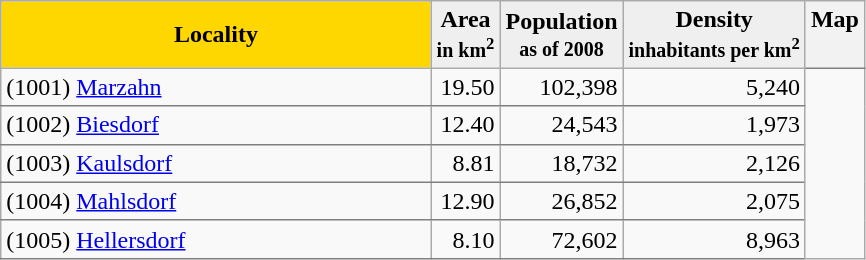<table class="sortable wikitable" style="float:left;">
<tr>
<th style="background:gold;">Locality</th>
<th style="background:#efefef;">Area <br><small>in km<sup>2</sup></small></th>
<th style="background:#efefef;">Population <br><small>as of 2008</small></th>
<th style="background:#efefef;">Density <small><br>inhabitants per km<sup>2</sup></small></th>
<th rowspan"6"  style="border-bottom:1px solid gray; vertical-align:top;" class="unsortable">Map</th>
</tr>
<tr>
<td style="border-bottom:1px solid gray;"> (1001) <a href='#'>Marzahn</a></td>
<td style="border-bottom:1px solid gray; text-align:right;">19.50</td>
<td style="border-bottom:1px solid gray; text-align:right;">102,398</td>
<td style="border-bottom:1px solid gray; text-align:right;">5,240</td>
<td rowspan="5"></td>
</tr>
<tr>
<td style="border-bottom:1px solid gray;"> (1002) <a href='#'>Biesdorf</a></td>
<td style="border-bottom:1px solid gray; text-align:right;">12.40</td>
<td style="border-bottom:1px solid gray; text-align:right;">24,543</td>
<td style="border-bottom:1px solid gray; text-align:right;">1,973</td>
</tr>
<tr>
<td style="border-bottom:1px solid gray;"> (1003) <a href='#'>Kaulsdorf</a></td>
<td style="border-bottom:1px solid gray; text-align:right;">8.81</td>
<td style="border-bottom:1px solid gray; text-align:right;">18,732</td>
<td style="border-bottom:1px solid gray; text-align:right;">2,126</td>
</tr>
<tr>
<td style="border-bottom:1px solid gray;"> (1004) <a href='#'>Mahlsdorf</a></td>
<td style="border-bottom:1px solid gray; text-align:right;">12.90</td>
<td style="border-bottom:1px solid gray; text-align:right;">26,852</td>
<td style="border-bottom:1px solid gray; text-align:right;">2,075</td>
</tr>
<tr>
<td style="border-bottom:1px solid gray;"> (1005) <a href='#'>Hellersdorf</a>                                        </td>
<td style="border-bottom:1px solid gray; text-align:right;">8.10</td>
<td style="border-bottom:1px solid gray; text-align:right;">72,602</td>
<td style="border-bottom:1px solid gray; text-align:right;">8,963</td>
</tr>
</table>
